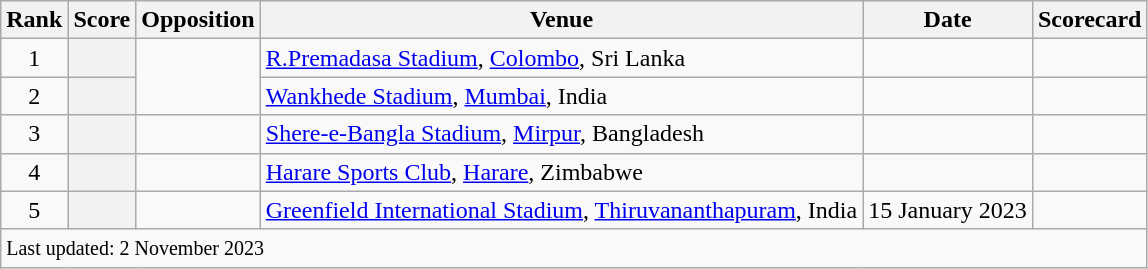<table class="wikitable sortable">
<tr>
<th scope=col>Rank</th>
<th scope=col>Score</th>
<th scope=col>Opposition</th>
<th scope=col>Venue</th>
<th scope=col>Date</th>
<th scope=col>Scorecard</th>
</tr>
<tr>
<td align=center>1</td>
<th scope=row style=text-align:center;></th>
<td rowspan=2></td>
<td><a href='#'>R.Premadasa Stadium</a>, <a href='#'>Colombo</a>, Sri Lanka</td>
<td></td>
<td></td>
</tr>
<tr>
<td align=center>2</td>
<th scope=row style=text-align:center;></th>
<td><a href='#'>Wankhede Stadium</a>, <a href='#'>Mumbai</a>, India</td>
<td> </td>
<td></td>
</tr>
<tr>
<td align=center>3</td>
<th scope=row style=text-align:center;></th>
<td></td>
<td><a href='#'>Shere-e-Bangla Stadium</a>, <a href='#'>Mirpur</a>, Bangladesh</td>
<td></td>
<td></td>
</tr>
<tr>
<td align=center>4</td>
<th scope=row style=text-align:center;></th>
<td></td>
<td><a href='#'>Harare Sports Club</a>, <a href='#'>Harare</a>, Zimbabwe</td>
<td></td>
<td></td>
</tr>
<tr>
<td align=center>5</td>
<th scope=row style=text-align:center;></th>
<td></td>
<td><a href='#'>Greenfield International Stadium</a>, <a href='#'>Thiruvananthapuram</a>, India</td>
<td>15 January 2023</td>
<td></td>
</tr>
<tr class=sortbottom>
<td colspan=6><small>Last updated: 2 November 2023</small></td>
</tr>
</table>
